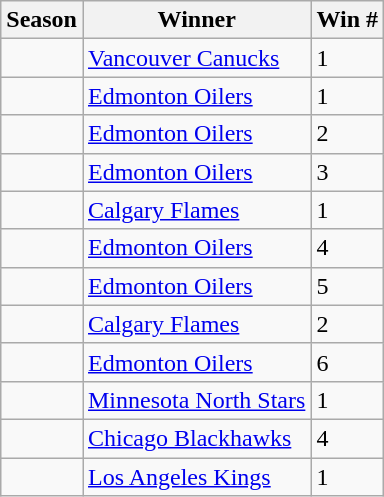<table class="wikitable">
<tr>
<th>Season</th>
<th>Winner</th>
<th>Win #</th>
</tr>
<tr>
<td></td>
<td><a href='#'>Vancouver Canucks</a></td>
<td>1</td>
</tr>
<tr>
<td></td>
<td><a href='#'>Edmonton Oilers</a></td>
<td>1</td>
</tr>
<tr>
<td></td>
<td><a href='#'>Edmonton Oilers</a> </td>
<td>2</td>
</tr>
<tr>
<td></td>
<td><a href='#'>Edmonton Oilers</a> </td>
<td>3</td>
</tr>
<tr>
<td></td>
<td><a href='#'>Calgary Flames</a></td>
<td>1</td>
</tr>
<tr>
<td></td>
<td><a href='#'>Edmonton Oilers</a> </td>
<td>4</td>
</tr>
<tr>
<td></td>
<td><a href='#'>Edmonton Oilers</a> </td>
<td>5</td>
</tr>
<tr>
<td></td>
<td><a href='#'>Calgary Flames</a> </td>
<td>2</td>
</tr>
<tr>
<td></td>
<td><a href='#'>Edmonton Oilers</a> </td>
<td>6</td>
</tr>
<tr>
<td></td>
<td><a href='#'>Minnesota North Stars</a></td>
<td>1</td>
</tr>
<tr>
<td></td>
<td><a href='#'>Chicago Blackhawks</a></td>
<td>4</td>
</tr>
<tr>
<td></td>
<td><a href='#'>Los Angeles Kings</a></td>
<td>1</td>
</tr>
</table>
